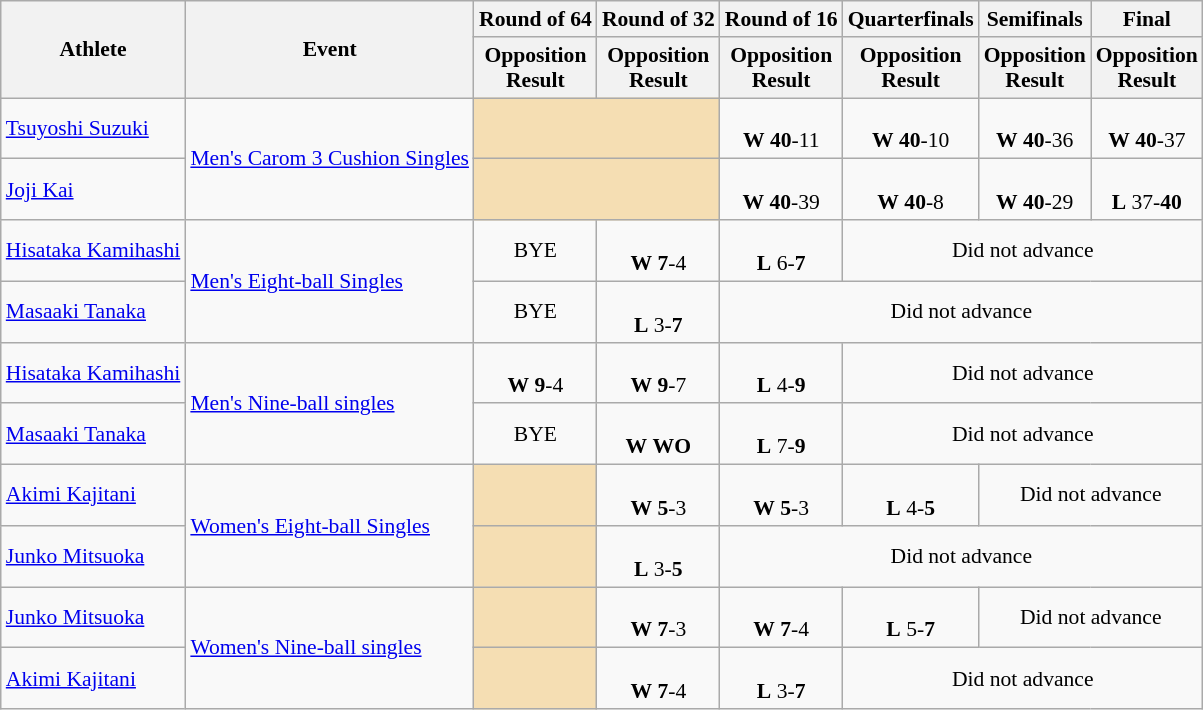<table class=wikitable style="font-size:90%">
<tr>
<th rowspan=2>Athlete</th>
<th rowspan=2>Event</th>
<th>Round of 64</th>
<th>Round of 32</th>
<th>Round of 16</th>
<th>Quarterfinals</th>
<th>Semifinals</th>
<th>Final</th>
</tr>
<tr>
<th>Opposition<br>Result</th>
<th>Opposition<br>Result</th>
<th>Opposition<br>Result</th>
<th>Opposition<br>Result</th>
<th>Opposition<br>Result</th>
<th>Opposition<br>Result</th>
</tr>
<tr>
<td><a href='#'>Tsuyoshi Suzuki</a></td>
<td rowspan=2><a href='#'>Men's Carom 3 Cushion Singles</a></td>
<td style="background:wheat;" colspan=2></td>
<td align=center><br><strong>W</strong> <strong>40</strong>-11</td>
<td align=center><br><strong>W</strong> <strong>40</strong>-10</td>
<td align=center><br><strong>W</strong> <strong>40</strong>-36</td>
<td align=center><br><strong>W</strong> <strong>40</strong>-37<br></td>
</tr>
<tr>
<td><a href='#'>Joji Kai</a></td>
<td style="background:wheat;" colspan=2></td>
<td align=center><br><strong>W</strong> <strong>40</strong>-39</td>
<td align=center><br><strong>W</strong> <strong>40</strong>-8</td>
<td align=center><br><strong>W</strong> <strong>40</strong>-29</td>
<td align=center><br><strong>L</strong> 37-<strong>40</strong><br></td>
</tr>
<tr>
<td><a href='#'>Hisataka Kamihashi</a></td>
<td rowspan=2><a href='#'>Men's Eight-ball Singles</a></td>
<td align=center>BYE</td>
<td align=center><br><strong>W</strong> <strong>7</strong>-4</td>
<td align=center><br><strong>L</strong> 6-<strong>7</strong></td>
<td style="text-align:center;" colspan="7">Did not advance</td>
</tr>
<tr>
<td><a href='#'>Masaaki Tanaka</a></td>
<td align=center>BYE</td>
<td align=center><br><strong>L</strong> 3-<strong>7</strong></td>
<td style="text-align:center;" colspan="7">Did not advance</td>
</tr>
<tr>
<td><a href='#'>Hisataka Kamihashi</a></td>
<td rowspan=2><a href='#'>Men's Nine-ball singles</a></td>
<td align=center><br><strong>W</strong> <strong>9</strong>-4</td>
<td align=center><br><strong>W</strong> <strong>9</strong>-7</td>
<td align=center><br><strong>L</strong> 4-<strong>9</strong></td>
<td style="text-align:center;" colspan="7">Did not advance</td>
</tr>
<tr>
<td><a href='#'>Masaaki Tanaka</a></td>
<td align=center>BYE</td>
<td align=center><br><strong>W</strong> <strong>WO</strong></td>
<td align=center><br><strong>L</strong> 7-<strong>9</strong></td>
<td style="text-align:center;" colspan="7">Did not advance</td>
</tr>
<tr>
<td><a href='#'>Akimi Kajitani</a></td>
<td rowspan=2><a href='#'>Women's Eight-ball Singles</a></td>
<td style="background:wheat;"></td>
<td align=center><br><strong>W</strong> <strong>5</strong>-3</td>
<td align=center><br><strong>W</strong> <strong>5</strong>-3</td>
<td align=center><br><strong>L</strong> 4-<strong>5</strong></td>
<td style="text-align:center;" colspan="7">Did not advance</td>
</tr>
<tr>
<td><a href='#'>Junko Mitsuoka</a></td>
<td style="background:wheat;"></td>
<td align=center><br><strong>L</strong> 3-<strong>5</strong></td>
<td style="text-align:center;" colspan="7">Did not advance</td>
</tr>
<tr>
<td><a href='#'>Junko Mitsuoka</a></td>
<td rowspan=2><a href='#'>Women's Nine-ball singles</a></td>
<td style="background:wheat;"></td>
<td align=center><br><strong>W</strong> <strong>7</strong>-3</td>
<td align=center><br><strong>W</strong> <strong>7</strong>-4</td>
<td align=center><br><strong>L</strong> 5-<strong>7</strong></td>
<td style="text-align:center;" colspan="7">Did not advance</td>
</tr>
<tr>
<td><a href='#'>Akimi Kajitani</a></td>
<td style="background:wheat;"></td>
<td align=center><br><strong>W</strong> <strong>7</strong>-4</td>
<td align=center><br><strong>L</strong> 3-<strong>7</strong></td>
<td style="text-align:center;" colspan="7">Did not advance</td>
</tr>
</table>
